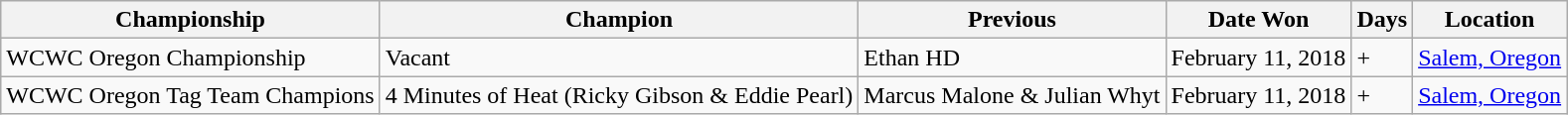<table class="wikitable">
<tr>
<th>Championship</th>
<th>Champion</th>
<th>Previous</th>
<th>Date Won</th>
<th>Days</th>
<th>Location</th>
</tr>
<tr>
<td>WCWC Oregon Championship</td>
<td>Vacant</td>
<td>Ethan HD</td>
<td>February 11, 2018</td>
<td>+</td>
<td><a href='#'>Salem, Oregon</a></td>
</tr>
<tr>
<td>WCWC Oregon Tag Team Champions</td>
<td>4 Minutes of Heat (Ricky Gibson & Eddie Pearl)</td>
<td>Marcus Malone & Julian Whyt</td>
<td>February 11, 2018</td>
<td>+</td>
<td><a href='#'>Salem, Oregon</a></td>
</tr>
</table>
